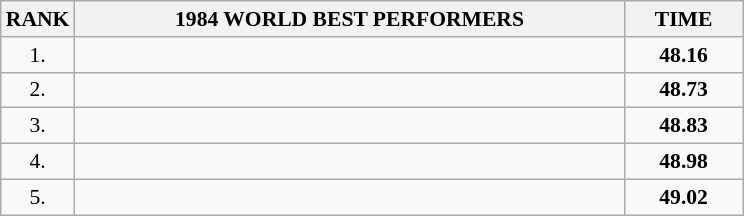<table class="wikitable" style="border-collapse: collapse; font-size: 90%;">
<tr>
<th>RANK</th>
<th align="center" style="width: 25em">1984 WORLD BEST PERFORMERS</th>
<th align="center" style="width: 5em">TIME</th>
</tr>
<tr>
<td align="center">1.</td>
<td></td>
<td align="center"><strong>48.16</strong></td>
</tr>
<tr>
<td align="center">2.</td>
<td></td>
<td align="center"><strong>48.73</strong></td>
</tr>
<tr>
<td align="center">3.</td>
<td></td>
<td align="center"><strong>48.83</strong></td>
</tr>
<tr>
<td align="center">4.</td>
<td></td>
<td align="center"><strong>48.98</strong></td>
</tr>
<tr>
<td align="center">5.</td>
<td></td>
<td align="center"><strong>49.02</strong></td>
</tr>
</table>
